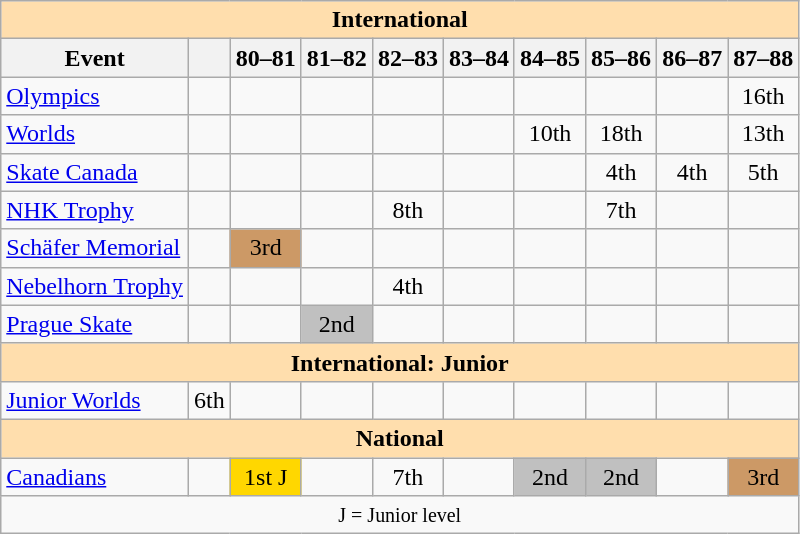<table class="wikitable" style="text-align:center">
<tr>
<th style="background-color: #ffdead; " colspan=10 align=center>International</th>
</tr>
<tr>
<th>Event</th>
<th></th>
<th>80–81</th>
<th>81–82</th>
<th>82–83</th>
<th>83–84</th>
<th>84–85</th>
<th>85–86</th>
<th>86–87</th>
<th>87–88</th>
</tr>
<tr>
<td align=left><a href='#'>Olympics</a></td>
<td></td>
<td></td>
<td></td>
<td></td>
<td></td>
<td></td>
<td></td>
<td></td>
<td>16th</td>
</tr>
<tr>
<td align=left><a href='#'>Worlds</a></td>
<td></td>
<td></td>
<td></td>
<td></td>
<td></td>
<td>10th</td>
<td>18th</td>
<td></td>
<td>13th</td>
</tr>
<tr>
<td align=left><a href='#'>Skate Canada</a></td>
<td></td>
<td></td>
<td></td>
<td></td>
<td></td>
<td></td>
<td>4th</td>
<td>4th</td>
<td>5th</td>
</tr>
<tr>
<td align=left><a href='#'>NHK Trophy</a></td>
<td></td>
<td></td>
<td></td>
<td>8th</td>
<td></td>
<td></td>
<td>7th</td>
<td></td>
<td></td>
</tr>
<tr>
<td align=left><a href='#'>Schäfer Memorial</a></td>
<td></td>
<td bgcolor=cc9966>3rd</td>
<td></td>
<td></td>
<td></td>
<td></td>
<td></td>
<td></td>
<td></td>
</tr>
<tr>
<td align=left><a href='#'>Nebelhorn Trophy</a></td>
<td></td>
<td></td>
<td></td>
<td>4th</td>
<td></td>
<td></td>
<td></td>
<td></td>
<td></td>
</tr>
<tr>
<td align=left><a href='#'>Prague Skate</a></td>
<td></td>
<td></td>
<td bgcolor=silver>2nd</td>
<td></td>
<td></td>
<td></td>
<td></td>
<td></td>
<td></td>
</tr>
<tr>
<th style="background-color: #ffdead; " colspan=10 align=center>International: Junior</th>
</tr>
<tr>
<td align=left><a href='#'>Junior Worlds</a></td>
<td>6th</td>
<td></td>
<td></td>
<td></td>
<td></td>
<td></td>
<td></td>
<td></td>
<td></td>
</tr>
<tr>
<th style="background-color: #ffdead; " colspan=10 align=center>National</th>
</tr>
<tr>
<td align=left><a href='#'>Canadians</a></td>
<td></td>
<td bgcolor=gold>1st J</td>
<td></td>
<td>7th</td>
<td></td>
<td bgcolor=silver>2nd</td>
<td bgcolor=silver>2nd</td>
<td></td>
<td bgcolor=cc9966>3rd</td>
</tr>
<tr>
<td colspan=10 align=center><small> J = Junior level </small></td>
</tr>
</table>
